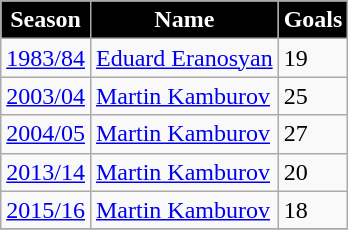<table class="wikitable" style="text-align:left">
<tr>
<th style="color:#FFFFFF; background:black;">Season</th>
<th style="color:#FFFFFF; background:black;">Name</th>
<th style="color:#FFFFFF; background:black;">Goals</th>
</tr>
<tr>
<td><a href='#'>1983/84</a></td>
<td> <a href='#'>Eduard Eranosyan</a></td>
<td>19</td>
</tr>
<tr>
<td><a href='#'>2003/04</a></td>
<td> <a href='#'>Martin Kamburov</a></td>
<td>25</td>
</tr>
<tr>
<td><a href='#'>2004/05</a></td>
<td> <a href='#'>Martin Kamburov</a></td>
<td>27</td>
</tr>
<tr>
<td><a href='#'>2013/14</a></td>
<td> <a href='#'>Martin Kamburov</a></td>
<td>20</td>
</tr>
<tr>
<td><a href='#'>2015/16</a></td>
<td> <a href='#'>Martin Kamburov</a></td>
<td>18</td>
</tr>
<tr>
</tr>
</table>
